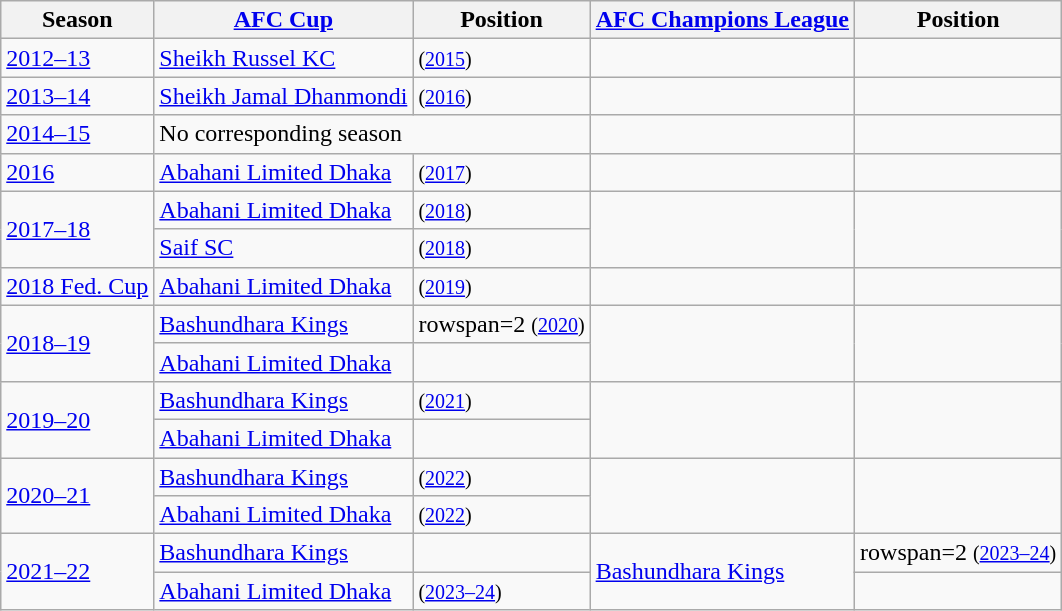<table class="wikitable sortable">
<tr>
<th>Season</th>
<th><a href='#'>AFC Cup</a></th>
<th>Position</th>
<th><a href='#'>AFC Champions League</a></th>
<th>Position</th>
</tr>
<tr>
<td><a href='#'>2012–13</a></td>
<td><a href='#'>Sheikh Russel KC</a></td>
<td> <small>(<a href='#'>2015</a>)</small></td>
<td></td>
<td></td>
</tr>
<tr>
<td><a href='#'>2013–14</a></td>
<td><a href='#'>Sheikh Jamal Dhanmondi</a></td>
<td> <small>(<a href='#'>2016</a>)</small></td>
<td></td>
<td></td>
</tr>
<tr>
<td><a href='#'>2014–15</a></td>
<td colspan=2>No corresponding season</td>
<td></td>
<td></td>
</tr>
<tr>
<td><a href='#'>2016</a></td>
<td><a href='#'>Abahani Limited Dhaka</a></td>
<td> <small>(<a href='#'>2017</a>)</small></td>
<td></td>
<td></td>
</tr>
<tr>
<td rowspan=2><a href='#'>2017–18</a></td>
<td><a href='#'>Abahani Limited Dhaka</a></td>
<td> <small>(<a href='#'>2018</a>)</small></td>
<td rowspan=2></td>
<td rowspan=2></td>
</tr>
<tr>
<td><a href='#'>Saif SC</a></td>
<td> <small>(<a href='#'>2018</a>)</small></td>
</tr>
<tr>
<td><a href='#'>2018 Fed. Cup</a></td>
<td><a href='#'>Abahani Limited Dhaka</a></td>
<td> <small>(<a href='#'>2019</a>)</small></td>
<td></td>
<td></td>
</tr>
<tr>
<td rowspan=2><a href='#'>2018–19</a></td>
<td><a href='#'>Bashundhara Kings</a></td>
<td>rowspan=2  <small>(<a href='#'>2020</a>)</small></td>
<td rowspan=2></td>
<td rowspan=2></td>
</tr>
<tr>
<td><a href='#'>Abahani Limited Dhaka</a></td>
</tr>
<tr>
<td rowspan=2><a href='#'>2019–20</a></td>
<td><a href='#'>Bashundhara Kings</a></td>
<td> <small>(<a href='#'>2021</a>)</small></td>
<td rowspan=2></td>
<td rowspan=2></td>
</tr>
<tr>
<td><a href='#'>Abahani Limited Dhaka</a></td>
<td></td>
</tr>
<tr>
<td rowspan=2><a href='#'>2020–21</a></td>
<td><a href='#'>Bashundhara Kings</a></td>
<td> <small>(<a href='#'>2022</a>)</small></td>
<td rowspan=2></td>
<td rowspan=2></td>
</tr>
<tr>
<td><a href='#'>Abahani Limited Dhaka</a></td>
<td> <small>(<a href='#'>2022</a>)</small></td>
</tr>
<tr>
<td rowspan=2><a href='#'>2021–22</a></td>
<td><a href='#'>Bashundhara Kings</a></td>
<td></td>
<td rowspan=2><a href='#'>Bashundhara Kings</a></td>
<td>rowspan=2  <small>(<a href='#'>2023–24</a>)</small></td>
</tr>
<tr>
<td><a href='#'>Abahani Limited Dhaka</a></td>
<td> <small>(<a href='#'>2023–24</a>)</small></td>
</tr>
</table>
